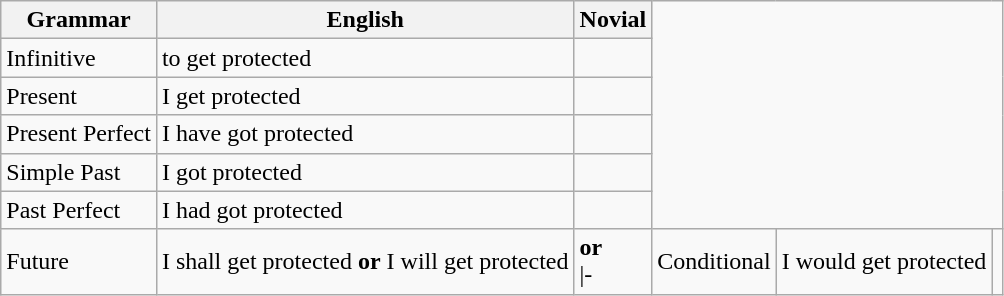<table class="wikitable">
<tr>
<th>Grammar</th>
<th>English</th>
<th>Novial</th>
</tr>
<tr>
<td>Infinitive</td>
<td>to get protected</td>
<td></td>
</tr>
<tr>
<td>Present</td>
<td>I get protected</td>
<td></td>
</tr>
<tr>
<td>Present Perfect</td>
<td>I have got protected</td>
<td></td>
</tr>
<tr>
<td>Simple Past</td>
<td>I got protected</td>
<td></td>
</tr>
<tr>
<td>Past Perfect</td>
<td>I had got protected</td>
<td></td>
</tr>
<tr>
<td>Future</td>
<td>I shall get protected <strong>or</strong> I will get protected</td>
<td> <strong>or</strong> <br>|-</td>
<td>Conditional</td>
<td>I would get protected</td>
<td><br></td>
</tr>
</table>
